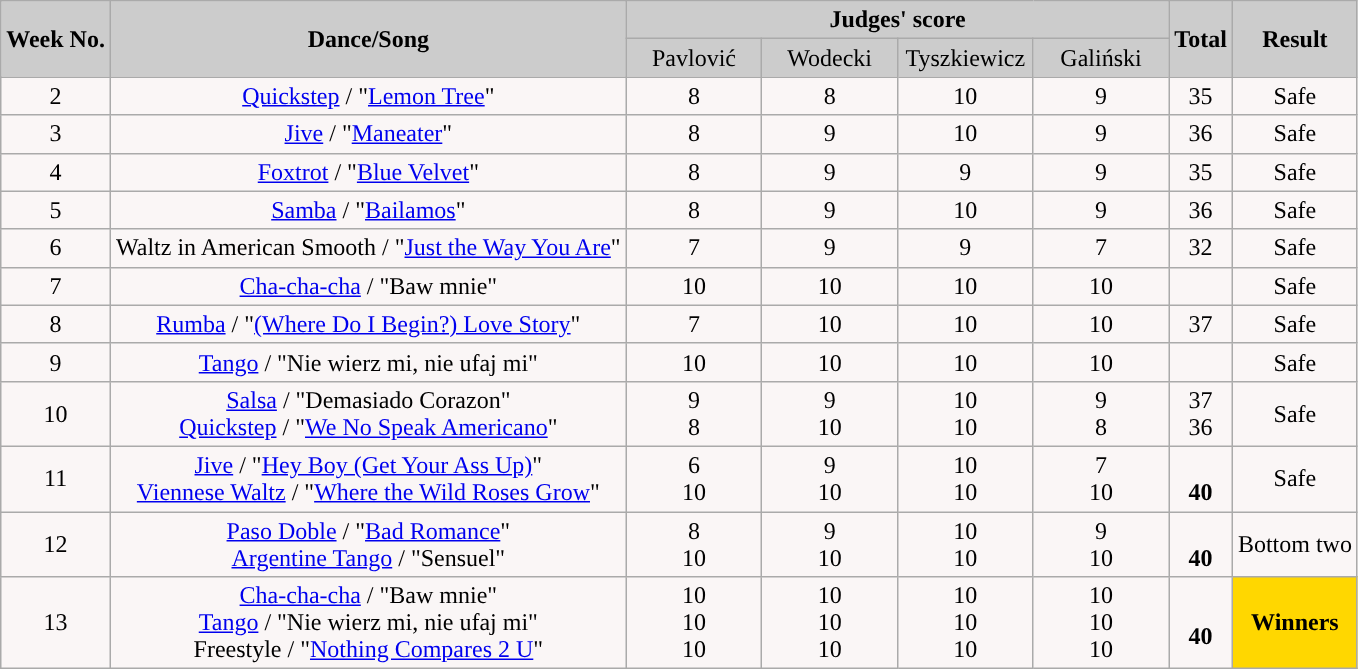<table class="wikitable collapsible">
<tr>
<th rowspan="2" style="background:#ccc; text-align:Center;"><strong>Week No.</strong></th>
<th rowspan="2" style="background:#ccc; text-align:Center;"><strong>Dance/Song</strong></th>
<th colspan="4" style="background:#ccc; text-align:Center;"><strong>Judges' score</strong></th>
<th rowspan="2" style="background:#ccc; text-align:Center;"><strong>Total</strong></th>
<th rowspan="2" style="background:#ccc; text-align:Center;"><strong>Result</strong></th>
</tr>
<tr style="text-align:center; background:#ccc;">
<td style="width:10%; ">Pavlović</td>
<td style="width:10%; ">Wodecki</td>
<td style="width:10%; ">Tyszkiewicz</td>
<td style='width:10%; "'>Galiński</td>
</tr>
<tr style="text-align:center; background:#faf6f6;">
<td>2</td>
<td><a href='#'>Quickstep</a> / "<a href='#'>Lemon Tree</a>"</td>
<td>8</td>
<td>8</td>
<td>10</td>
<td>9</td>
<td>35</td>
<td>Safe</td>
</tr>
<tr style="text-align:center; background:#faf6f6;">
<td>3</td>
<td><a href='#'>Jive</a> / "<a href='#'>Maneater</a>"</td>
<td>8</td>
<td>9</td>
<td>10</td>
<td>9</td>
<td>36</td>
<td>Safe</td>
</tr>
<tr style="text-align:center; background:#faf6f6;">
<td>4</td>
<td><a href='#'>Foxtrot</a> / "<a href='#'>Blue Velvet</a>"</td>
<td>8</td>
<td>9</td>
<td>9</td>
<td>9</td>
<td>35</td>
<td>Safe</td>
</tr>
<tr style="text-align:center; background:#faf6f6;">
<td>5</td>
<td><a href='#'>Samba</a> / "<a href='#'>Bailamos</a>"</td>
<td>8</td>
<td>9</td>
<td>10</td>
<td>9</td>
<td>36</td>
<td>Safe</td>
</tr>
<tr style="text-align:center; background:#faf6f6;">
<td>6</td>
<td>Waltz in American Smooth / "<a href='#'>Just the Way You Are</a>"</td>
<td>7</td>
<td>9</td>
<td>9</td>
<td>7</td>
<td>32</td>
<td>Safe</td>
</tr>
<tr style="text-align:center; background:#faf6f6;">
<td>7</td>
<td><a href='#'>Cha-cha-cha</a> / "Baw mnie"</td>
<td>10</td>
<td>10</td>
<td>10</td>
<td>10</td>
<td></td>
<td>Safe</td>
</tr>
<tr style="text-align:center; background:#faf6f6;">
<td>8</td>
<td><a href='#'>Rumba</a> / "<a href='#'>(Where Do I Begin?) Love Story</a>"</td>
<td>7</td>
<td>10</td>
<td>10</td>
<td>10</td>
<td>37</td>
<td>Safe</td>
</tr>
<tr style="text-align:center; background:#faf6f6;">
<td>9</td>
<td><a href='#'>Tango</a> / "Nie wierz mi, nie ufaj mi"</td>
<td>10</td>
<td>10</td>
<td>10</td>
<td>10</td>
<td></td>
<td>Safe</td>
</tr>
<tr style="text-align:center; background:#faf6f6;">
<td>10</td>
<td><a href='#'>Salsa</a> / "Demasiado Corazon"<br> <a href='#'>Quickstep</a> / "<a href='#'>We No Speak Americano</a>"</td>
<td>9<br>8</td>
<td>9<br>10</td>
<td>10<br>10</td>
<td>9<br>8</td>
<td>37<br>36</td>
<td>Safe</td>
</tr>
<tr style="text-align:center; background:#faf6f6;">
<td>11</td>
<td><a href='#'>Jive</a> / "<a href='#'>Hey Boy (Get Your Ass Up)</a>"<br> <a href='#'>Viennese Waltz</a> / "<a href='#'>Where the Wild Roses Grow</a>"</td>
<td>6<br>10</td>
<td>9<br>10</td>
<td>10<br>10</td>
<td>7<br>10</td>
<td><br><span><strong>40</strong></span></td>
<td>Safe</td>
</tr>
<tr style="text-align:center; background:#faf6f6;">
<td>12</td>
<td><a href='#'>Paso Doble</a> / "<a href='#'>Bad Romance</a>"<br><a href='#'>Argentine Tango</a> / "Sensuel"</td>
<td>8<br>10</td>
<td>9<br>10</td>
<td>10<br>10</td>
<td>9<br>10</td>
<td><br><span><strong>40</strong></span></td>
<td>Bottom two</td>
</tr>
<tr style="text-align:center; background:#faf6f6;">
<td>13</td>
<td><a href='#'>Cha-cha-cha</a> / "Baw mnie"<br><a href='#'>Tango</a> / "Nie wierz mi, nie ufaj mi"<br>Freestyle / "<a href='#'>Nothing Compares 2 U</a>"</td>
<td>10<br>10<br>10</td>
<td>10<br>10<br>10</td>
<td>10<br>10<br>10</td>
<td>10<br>10<br>10</td>
<td><br><span><strong>40</strong></span><br></td>
<td rowspan="3" style="background:gold;"><strong>Winners</strong></td>
</tr>
</table>
